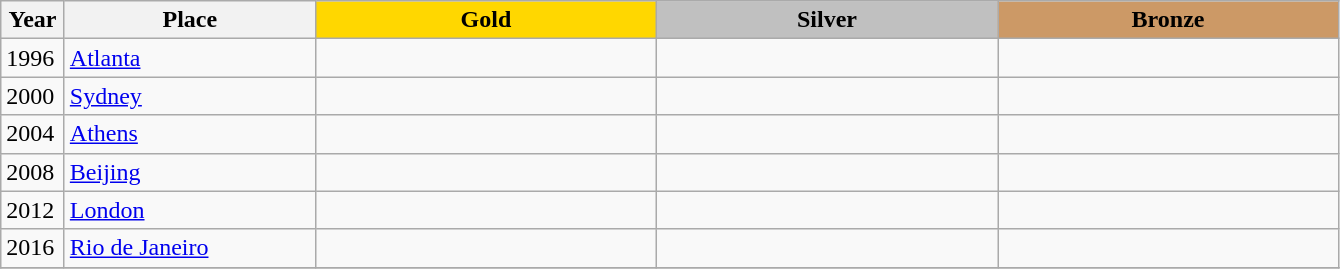<table class="wikitable">
<tr>
<th width="35">Year</th>
<th width="160">Place</th>
<th style="background:gold" width="220">Gold</th>
<th style="background:silver" width="220">Silver</th>
<th style="background:#cc9966" width="220">Bronze</th>
</tr>
<tr>
<td>1996</td>
<td> <a href='#'>Atlanta</a></td>
<td></td>
<td></td>
<td></td>
</tr>
<tr>
<td>2000</td>
<td> <a href='#'>Sydney</a></td>
<td></td>
<td></td>
<td></td>
</tr>
<tr>
<td>2004</td>
<td> <a href='#'>Athens</a></td>
<td></td>
<td></td>
<td></td>
</tr>
<tr>
<td>2008</td>
<td> <a href='#'>Beijing</a></td>
<td></td>
<td></td>
<td></td>
</tr>
<tr>
<td>2012</td>
<td> <a href='#'>London</a></td>
<td></td>
<td></td>
<td></td>
</tr>
<tr>
<td>2016</td>
<td> <a href='#'>Rio de Janeiro</a></td>
<td></td>
<td></td>
<td></td>
</tr>
<tr>
</tr>
</table>
